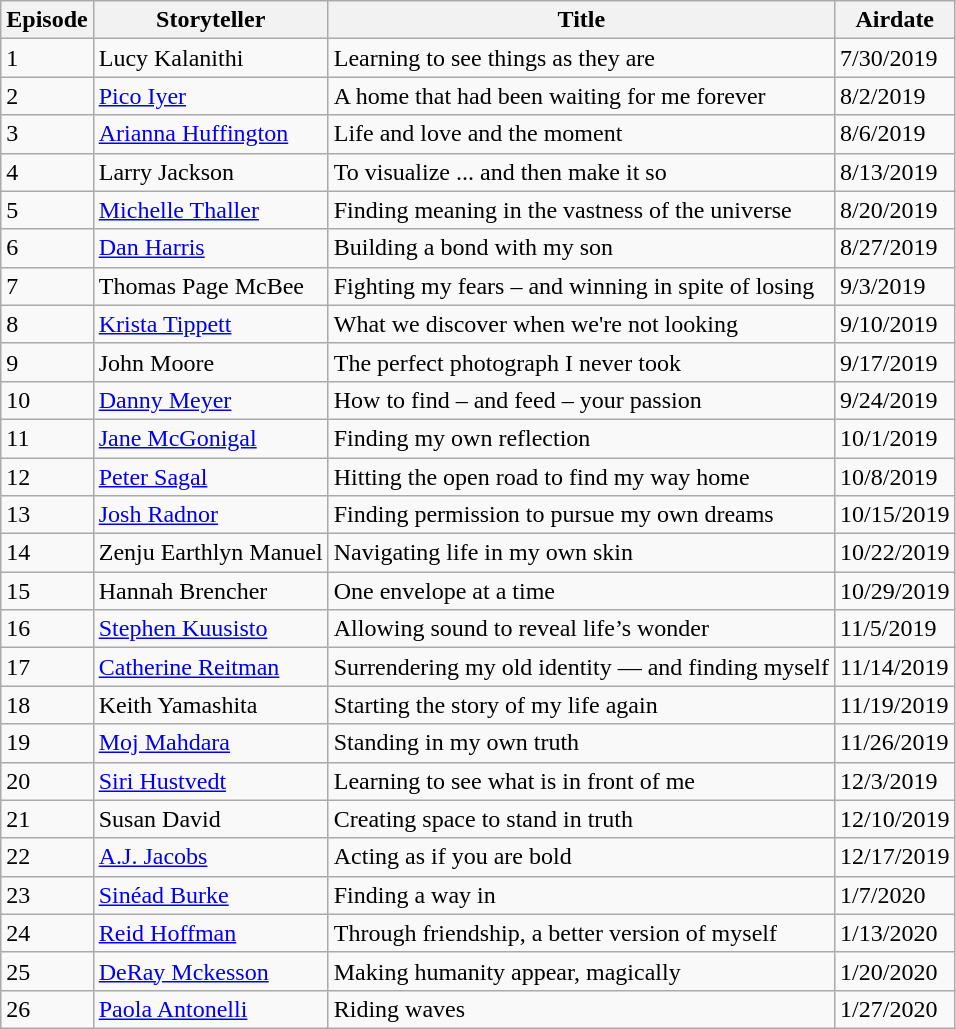<table class="wikitable collapsible">
<tr>
<th>Episode</th>
<th>Storyteller</th>
<th>Title</th>
<th>Airdate</th>
</tr>
<tr>
<td>1</td>
<td>Lucy Kalanithi</td>
<td>Learning to see things as they are</td>
<td>7/30/2019</td>
</tr>
<tr>
<td>2</td>
<td><a href='#'>Pico Iyer</a></td>
<td>A home that had been waiting for me forever</td>
<td>8/2/2019</td>
</tr>
<tr>
<td>3</td>
<td><a href='#'>Arianna Huffington</a></td>
<td>Life and love and the moment</td>
<td>8/6/2019</td>
</tr>
<tr>
<td>4</td>
<td>Larry Jackson</td>
<td>To visualize ... and then make it so</td>
<td>8/13/2019</td>
</tr>
<tr>
<td>5</td>
<td><a href='#'>Michelle Thaller</a></td>
<td>Finding meaning in the vastness of the universe</td>
<td>8/20/2019</td>
</tr>
<tr>
<td>6</td>
<td><a href='#'>Dan Harris</a></td>
<td>Building a bond with my son</td>
<td>8/27/2019</td>
</tr>
<tr>
<td>7</td>
<td>Thomas Page McBee</td>
<td>Fighting my fears – and winning in spite of losing</td>
<td>9/3/2019</td>
</tr>
<tr>
<td>8</td>
<td><a href='#'>Krista Tippett</a></td>
<td>What we discover when we're not looking</td>
<td>9/10/2019</td>
</tr>
<tr>
<td>9</td>
<td>John Moore</td>
<td>The perfect photograph I never took</td>
<td>9/17/2019</td>
</tr>
<tr>
<td>10</td>
<td><a href='#'>Danny Meyer</a></td>
<td>How to find – and feed – your passion</td>
<td>9/24/2019</td>
</tr>
<tr>
<td>11</td>
<td><a href='#'>Jane McGonigal</a></td>
<td>Finding my own reflection</td>
<td>10/1/2019</td>
</tr>
<tr>
<td>12</td>
<td><a href='#'>Peter Sagal</a></td>
<td>Hitting the open road to find my way home</td>
<td>10/8/2019</td>
</tr>
<tr>
<td>13</td>
<td><a href='#'>Josh Radnor</a></td>
<td>Finding permission to pursue my own dreams</td>
<td>10/15/2019</td>
</tr>
<tr>
<td>14</td>
<td>Zenju Earthlyn Manuel</td>
<td>Navigating life in my own skin</td>
<td>10/22/2019</td>
</tr>
<tr>
<td>15</td>
<td>Hannah Brencher</td>
<td>One envelope at a time</td>
<td>10/29/2019</td>
</tr>
<tr>
<td>16</td>
<td><a href='#'>Stephen Kuusisto</a></td>
<td>Allowing sound to reveal life’s wonder</td>
<td>11/5/2019</td>
</tr>
<tr>
<td>17</td>
<td><a href='#'>Catherine Reitman</a></td>
<td>Surrendering my old identity — and finding myself</td>
<td>11/14/2019</td>
</tr>
<tr>
<td>18</td>
<td>Keith Yamashita</td>
<td>Starting the story of my life again</td>
<td>11/19/2019</td>
</tr>
<tr>
<td>19</td>
<td><a href='#'>Moj Mahdara</a></td>
<td>Standing in my own truth</td>
<td>11/26/2019</td>
</tr>
<tr>
<td>20</td>
<td><a href='#'>Siri Hustvedt</a></td>
<td>Learning to see what is in front of me</td>
<td>12/3/2019</td>
</tr>
<tr>
<td>21</td>
<td>Susan David</td>
<td>Creating space to stand in truth</td>
<td>12/10/2019</td>
</tr>
<tr>
<td>22</td>
<td><a href='#'>A.J. Jacobs</a></td>
<td>Acting as if you are bold</td>
<td>12/17/2019</td>
</tr>
<tr>
<td>23</td>
<td><a href='#'>Sinéad Burke</a></td>
<td>Finding a way in</td>
<td>1/7/2020</td>
</tr>
<tr>
<td>24</td>
<td><a href='#'>Reid Hoffman</a></td>
<td>Through friendship, a better version of myself</td>
<td>1/13/2020</td>
</tr>
<tr>
<td>25</td>
<td><a href='#'>DeRay Mckesson</a></td>
<td>Making humanity appear, magically</td>
<td>1/20/2020</td>
</tr>
<tr>
<td>26</td>
<td><a href='#'>Paola Antonelli</a></td>
<td>Riding waves</td>
<td>1/27/2020</td>
</tr>
</table>
